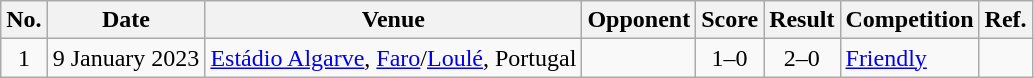<table class="wikitable sortable">
<tr>
<th scope="col">No.</th>
<th scope="col">Date</th>
<th scope="col">Venue</th>
<th scope="col">Opponent</th>
<th scope="col">Score</th>
<th scope="col">Result</th>
<th scope="col">Competition</th>
<th>Ref.</th>
</tr>
<tr>
<td align="center">1</td>
<td>9 January 2023</td>
<td><a href='#'>Estádio Algarve</a>, <a href='#'>Faro</a>/<a href='#'>Loulé</a>, Portugal</td>
<td></td>
<td align="center">1–0</td>
<td align="center">2–0</td>
<td><a href='#'>Friendly</a></td>
<td></td>
</tr>
</table>
